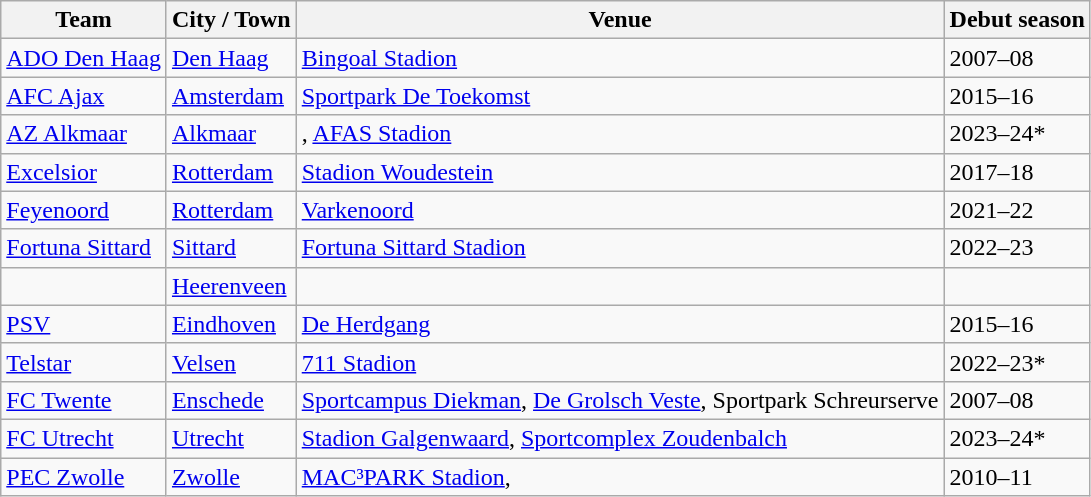<table class="wikitable sortable">
<tr>
<th>Team</th>
<th>City / Town</th>
<th>Venue</th>
<th>Debut season</th>
</tr>
<tr>
<td><a href='#'>ADO Den Haag</a></td>
<td><a href='#'>Den Haag</a></td>
<td><a href='#'>Bingoal Stadion</a></td>
<td>2007–08</td>
</tr>
<tr>
<td><a href='#'>AFC Ajax</a></td>
<td><a href='#'>Amsterdam</a></td>
<td><a href='#'>Sportpark De Toekomst</a></td>
<td>2015–16</td>
</tr>
<tr>
<td><a href='#'>AZ Alkmaar</a></td>
<td><a href='#'>Alkmaar</a></td>
<td>, <a href='#'>AFAS Stadion</a></td>
<td>2023–24*</td>
</tr>
<tr>
<td><a href='#'>Excelsior</a></td>
<td><a href='#'>Rotterdam</a></td>
<td><a href='#'>Stadion Woudestein</a></td>
<td>2017–18</td>
</tr>
<tr>
<td><a href='#'>Feyenoord</a></td>
<td><a href='#'>Rotterdam</a></td>
<td><a href='#'>Varkenoord</a></td>
<td>2021–22</td>
</tr>
<tr>
<td><a href='#'>Fortuna Sittard</a></td>
<td><a href='#'>Sittard</a></td>
<td><a href='#'>Fortuna Sittard Stadion</a></td>
<td>2022–23</td>
</tr>
<tr>
<td></td>
<td><a href='#'>Heerenveen</a></td>
<td></td>
<td></td>
</tr>
<tr>
<td><a href='#'>PSV</a></td>
<td><a href='#'>Eindhoven</a></td>
<td><a href='#'>De Herdgang</a></td>
<td>2015–16</td>
</tr>
<tr>
<td><a href='#'>Telstar</a></td>
<td><a href='#'>Velsen</a></td>
<td><a href='#'>711 Stadion</a></td>
<td>2022–23*</td>
</tr>
<tr>
<td><a href='#'>FC Twente</a></td>
<td><a href='#'>Enschede</a></td>
<td><a href='#'>Sportcampus Diekman</a>, <a href='#'>De Grolsch Veste</a>, Sportpark Schreurserve</td>
<td>2007–08</td>
</tr>
<tr>
<td><a href='#'>FC Utrecht</a></td>
<td><a href='#'>Utrecht</a></td>
<td><a href='#'>Stadion Galgenwaard</a>, <a href='#'>Sportcomplex Zoudenbalch</a></td>
<td>2023–24*</td>
</tr>
<tr>
<td><a href='#'>PEC Zwolle</a></td>
<td><a href='#'>Zwolle</a></td>
<td><a href='#'>MAC³PARK Stadion</a>, </td>
<td>2010–11</td>
</tr>
</table>
